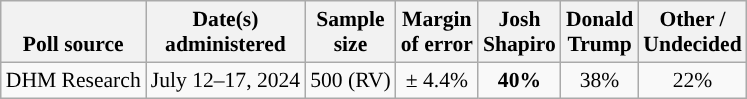<table class="wikitable sortable mw-datatable" style="font-size:90%;text-align:center;line-height:17px">
<tr valign=bottom>
<th>Poll source</th>
<th>Date(s)<br>administered</th>
<th>Sample<br>size</th>
<th>Margin<br>of error</th>
<th class="unsortable">Josh<br>Shapiro<br></th>
<th class="unsortable">Donald<br>Trump<br></th>
<th class="unsortable">Other /<br>Undecided</th>
</tr>
<tr>
<td style="text-align:left;">DHM Research</td>
<td data-sort-value="2024-08-16">July 12–17, 2024</td>
<td>500 (RV)</td>
<td>± 4.4%</td>
<td style="color:black;background-color:"><strong>40%</strong></td>
<td>38%</td>
<td>22%</td>
</tr>
</table>
